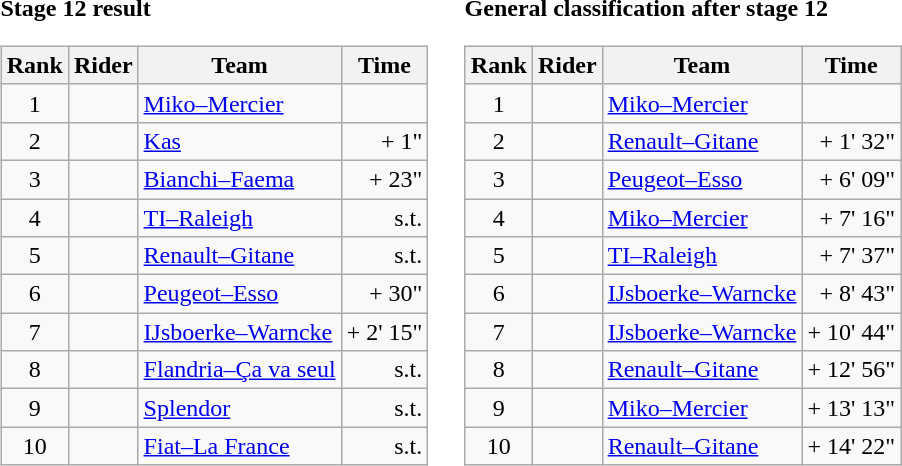<table>
<tr>
<td><strong>Stage 12 result</strong><br><table class="wikitable">
<tr>
<th scope="col">Rank</th>
<th scope="col">Rider</th>
<th scope="col">Team</th>
<th scope="col">Time</th>
</tr>
<tr>
<td style="text-align:center;">1</td>
<td></td>
<td><a href='#'>Miko–Mercier</a></td>
<td style="text-align:right;"></td>
</tr>
<tr>
<td style="text-align:center;">2</td>
<td></td>
<td><a href='#'>Kas</a></td>
<td style="text-align:right;">+ 1"</td>
</tr>
<tr>
<td style="text-align:center;">3</td>
<td></td>
<td><a href='#'>Bianchi–Faema</a></td>
<td style="text-align:right;">+ 23"</td>
</tr>
<tr>
<td style="text-align:center;">4</td>
<td></td>
<td><a href='#'>TI–Raleigh</a></td>
<td style="text-align:right;">s.t.</td>
</tr>
<tr>
<td style="text-align:center;">5</td>
<td></td>
<td><a href='#'>Renault–Gitane</a></td>
<td style="text-align:right;">s.t.</td>
</tr>
<tr>
<td style="text-align:center;">6</td>
<td></td>
<td><a href='#'>Peugeot–Esso</a></td>
<td style="text-align:right;">+ 30"</td>
</tr>
<tr>
<td style="text-align:center;">7</td>
<td></td>
<td><a href='#'>IJsboerke–Warncke</a></td>
<td style="text-align:right;">+ 2' 15"</td>
</tr>
<tr>
<td style="text-align:center;">8</td>
<td></td>
<td><a href='#'>Flandria–Ça va seul</a></td>
<td style="text-align:right;">s.t.</td>
</tr>
<tr>
<td style="text-align:center;">9</td>
<td></td>
<td><a href='#'>Splendor</a></td>
<td style="text-align:right;">s.t.</td>
</tr>
<tr>
<td style="text-align:center;">10</td>
<td></td>
<td><a href='#'>Fiat–La France</a></td>
<td style="text-align:right;">s.t.</td>
</tr>
</table>
</td>
<td></td>
<td><strong>General classification after stage 12</strong><br><table class="wikitable">
<tr>
<th scope="col">Rank</th>
<th scope="col">Rider</th>
<th scope="col">Team</th>
<th scope="col">Time</th>
</tr>
<tr>
<td style="text-align:center;">1</td>
<td> </td>
<td><a href='#'>Miko–Mercier</a></td>
<td style="text-align:right;"></td>
</tr>
<tr>
<td style="text-align:center;">2</td>
<td></td>
<td><a href='#'>Renault–Gitane</a></td>
<td style="text-align:right;">+ 1' 32"</td>
</tr>
<tr>
<td style="text-align:center;">3</td>
<td></td>
<td><a href='#'>Peugeot–Esso</a></td>
<td style="text-align:right;">+ 6' 09"</td>
</tr>
<tr>
<td style="text-align:center;">4</td>
<td></td>
<td><a href='#'>Miko–Mercier</a></td>
<td style="text-align:right;">+ 7' 16"</td>
</tr>
<tr>
<td style="text-align:center;">5</td>
<td></td>
<td><a href='#'>TI–Raleigh</a></td>
<td style="text-align:right;">+ 7' 37"</td>
</tr>
<tr>
<td style="text-align:center;">6</td>
<td></td>
<td><a href='#'>IJsboerke–Warncke</a></td>
<td style="text-align:right;">+ 8' 43"</td>
</tr>
<tr>
<td style="text-align:center;">7</td>
<td></td>
<td><a href='#'>IJsboerke–Warncke</a></td>
<td style="text-align:right;">+ 10' 44"</td>
</tr>
<tr>
<td style="text-align:center;">8</td>
<td></td>
<td><a href='#'>Renault–Gitane</a></td>
<td style="text-align:right;">+ 12' 56"</td>
</tr>
<tr>
<td style="text-align:center;">9</td>
<td></td>
<td><a href='#'>Miko–Mercier</a></td>
<td style="text-align:right;">+ 13' 13"</td>
</tr>
<tr>
<td style="text-align:center;">10</td>
<td></td>
<td><a href='#'>Renault–Gitane</a></td>
<td style="text-align:right;">+ 14' 22"</td>
</tr>
</table>
</td>
</tr>
</table>
